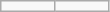<table class=wikitable>
<tr>
<td style="padding-right:2em;"></td>
<td style="padding-left:2em;"></td>
</tr>
</table>
